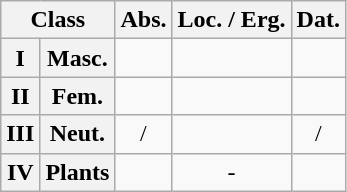<table class="wikitable" style=text-align:center>
<tr>
<th colspan="2">Class</th>
<th>Abs.</th>
<th>Loc. / Erg.</th>
<th>Dat.</th>
</tr>
<tr>
<th>I</th>
<th>Masc.</th>
<td></td>
<td></td>
<td></td>
</tr>
<tr>
<th>II</th>
<th>Fem.</th>
<td></td>
<td></td>
<td></td>
</tr>
<tr>
<th>III</th>
<th>Neut.</th>
<td> / </td>
<td></td>
<td> / </td>
</tr>
<tr>
<th>IV</th>
<th>Plants</th>
<td></td>
<td>-</td>
<td></td>
</tr>
</table>
